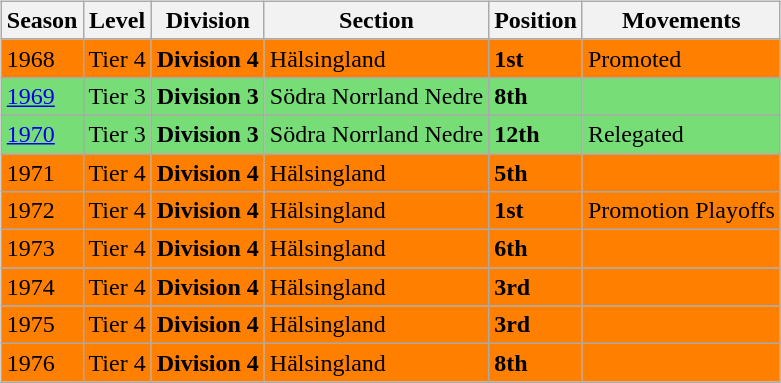<table>
<tr>
<td valign="top" width=0%><br><table class="wikitable">
<tr style="background:#f0f6fa;">
<th><strong>Season</strong></th>
<th><strong>Level</strong></th>
<th><strong>Division</strong></th>
<th><strong>Section</strong></th>
<th><strong>Position</strong></th>
<th><strong>Movements</strong></th>
</tr>
<tr>
<td style="background:#FF7F00;">1968</td>
<td style="background:#FF7F00;">Tier 4</td>
<td style="background:#FF7F00;"><strong>Division 4</strong></td>
<td style="background:#FF7F00;">Hälsingland</td>
<td style="background:#FF7F00;"><strong>1st</strong></td>
<td style="background:#FF7F00;">Promoted</td>
</tr>
<tr>
<td style="background:#77DD77;"><a href='#'>1969</a></td>
<td style="background:#77DD77;">Tier 3</td>
<td style="background:#77DD77;"><strong>Division 3</strong></td>
<td style="background:#77DD77;">Södra Norrland Nedre</td>
<td style="background:#77DD77;"><strong>8th</strong></td>
<td style="background:#77DD77;"></td>
</tr>
<tr>
<td style="background:#77DD77;"><a href='#'>1970</a></td>
<td style="background:#77DD77;">Tier 3</td>
<td style="background:#77DD77;"><strong>Division 3</strong></td>
<td style="background:#77DD77;">Södra Norrland Nedre</td>
<td style="background:#77DD77;"><strong>12th</strong></td>
<td style="background:#77DD77;">Relegated</td>
</tr>
<tr>
<td style="background:#FF7F00;">1971</td>
<td style="background:#FF7F00;">Tier 4</td>
<td style="background:#FF7F00;"><strong>Division 4</strong></td>
<td style="background:#FF7F00;">Hälsingland</td>
<td style="background:#FF7F00;"><strong>5th</strong></td>
<td style="background:#FF7F00;"></td>
</tr>
<tr>
<td style="background:#FF7F00;">1972</td>
<td style="background:#FF7F00;">Tier 4</td>
<td style="background:#FF7F00;"><strong>Division 4</strong></td>
<td style="background:#FF7F00;">Hälsingland</td>
<td style="background:#FF7F00;"><strong>1st</strong></td>
<td style="background:#FF7F00;">Promotion Playoffs</td>
</tr>
<tr>
<td style="background:#FF7F00;">1973</td>
<td style="background:#FF7F00;">Tier 4</td>
<td style="background:#FF7F00;"><strong>Division 4</strong></td>
<td style="background:#FF7F00;">Hälsingland</td>
<td style="background:#FF7F00;"><strong>6th</strong></td>
<td style="background:#FF7F00;"></td>
</tr>
<tr>
<td style="background:#FF7F00;">1974</td>
<td style="background:#FF7F00;">Tier 4</td>
<td style="background:#FF7F00;"><strong>Division 4</strong></td>
<td style="background:#FF7F00;">Hälsingland</td>
<td style="background:#FF7F00;"><strong>3rd</strong></td>
<td style="background:#FF7F00;"></td>
</tr>
<tr>
<td style="background:#FF7F00;">1975</td>
<td style="background:#FF7F00;">Tier 4</td>
<td style="background:#FF7F00;"><strong>Division 4</strong></td>
<td style="background:#FF7F00;">Hälsingland</td>
<td style="background:#FF7F00;"><strong>3rd</strong></td>
<td style="background:#FF7F00;"></td>
</tr>
<tr>
<td style="background:#FF7F00;">1976</td>
<td style="background:#FF7F00;">Tier 4</td>
<td style="background:#FF7F00;"><strong>Division 4</strong></td>
<td style="background:#FF7F00;">Hälsingland</td>
<td style="background:#FF7F00;"><strong>8th</strong></td>
<td style="background:#FF7F00;"></td>
</tr>
</table>

</td>
</tr>
</table>
